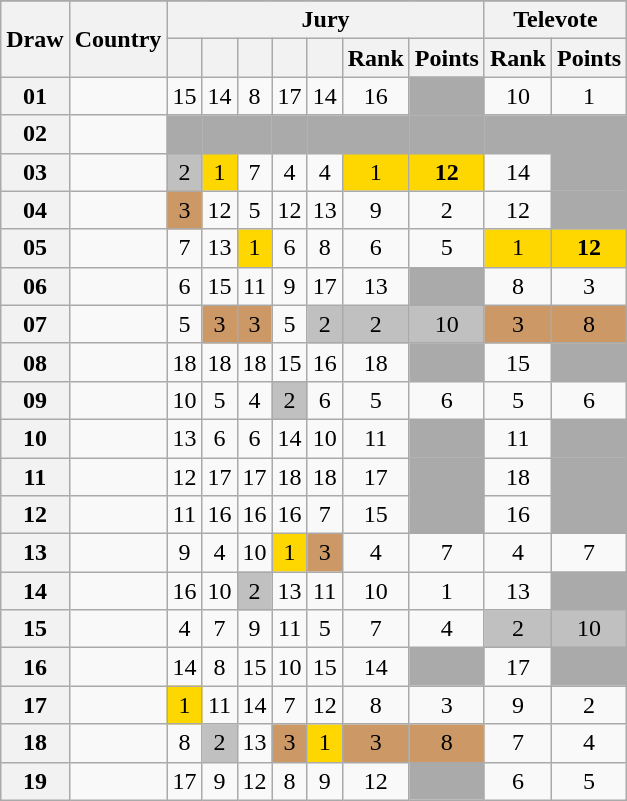<table class="sortable wikitable collapsible plainrowheaders" style="text-align:center;">
<tr>
</tr>
<tr>
<th scope="col" rowspan="2">Draw</th>
<th scope="col" rowspan="2">Country</th>
<th scope="col" colspan="7">Jury</th>
<th scope="col" colspan="2">Televote</th>
</tr>
<tr>
<th scope="col"><small></small></th>
<th scope="col"><small></small></th>
<th scope="col"><small></small></th>
<th scope="col"><small></small></th>
<th scope="col"><small></small></th>
<th scope="col">Rank</th>
<th scope="col">Points</th>
<th scope="col">Rank</th>
<th scope="col">Points</th>
</tr>
<tr>
<th scope="row" style="text-align:center;">01</th>
<td style="text-align:left;"></td>
<td>15</td>
<td>14</td>
<td>8</td>
<td>17</td>
<td>14</td>
<td>16</td>
<td style="background:#AAAAAA;"></td>
<td>10</td>
<td>1</td>
</tr>
<tr class="sortbottom">
<th scope="row" style="text-align:center;">02</th>
<td style="text-align:left;"></td>
<td style="background:#AAAAAA;"></td>
<td style="background:#AAAAAA;"></td>
<td style="background:#AAAAAA;"></td>
<td style="background:#AAAAAA;"></td>
<td style="background:#AAAAAA;"></td>
<td style="background:#AAAAAA;"></td>
<td style="background:#AAAAAA;"></td>
<td style="background:#AAAAAA;"></td>
<td style="background:#AAAAAA;"></td>
</tr>
<tr>
<th scope="row" style="text-align:center;">03</th>
<td style="text-align:left;"></td>
<td style="background:silver;">2</td>
<td style="background:gold;">1</td>
<td>7</td>
<td>4</td>
<td>4</td>
<td style="background:gold;">1</td>
<td style="background:gold;"><strong>12</strong></td>
<td>14</td>
<td style="background:#AAAAAA;"></td>
</tr>
<tr>
<th scope="row" style="text-align:center;">04</th>
<td style="text-align:left;"></td>
<td style="background:#CC9966;">3</td>
<td>12</td>
<td>5</td>
<td>12</td>
<td>13</td>
<td>9</td>
<td>2</td>
<td>12</td>
<td style="background:#AAAAAA;"></td>
</tr>
<tr>
<th scope="row" style="text-align:center;">05</th>
<td style="text-align:left;"></td>
<td>7</td>
<td>13</td>
<td style="background:gold;">1</td>
<td>6</td>
<td>8</td>
<td>6</td>
<td>5</td>
<td style="background:gold;">1</td>
<td style="background:gold;"><strong>12</strong></td>
</tr>
<tr>
<th scope="row" style="text-align:center;">06</th>
<td style="text-align:left;"></td>
<td>6</td>
<td>15</td>
<td>11</td>
<td>9</td>
<td>17</td>
<td>13</td>
<td style="background:#AAAAAA;"></td>
<td>8</td>
<td>3</td>
</tr>
<tr>
<th scope="row" style="text-align:center;">07</th>
<td style="text-align:left;"></td>
<td>5</td>
<td style="background:#CC9966;">3</td>
<td style="background:#CC9966;">3</td>
<td>5</td>
<td style="background:silver;">2</td>
<td style="background:silver;">2</td>
<td style="background:silver;">10</td>
<td style="background:#CC9966;">3</td>
<td style="background:#CC9966;">8</td>
</tr>
<tr>
<th scope="row" style="text-align:center;">08</th>
<td style="text-align:left;"></td>
<td>18</td>
<td>18</td>
<td>18</td>
<td>15</td>
<td>16</td>
<td>18</td>
<td style="background:#AAAAAA;"></td>
<td>15</td>
<td style="background:#AAAAAA;"></td>
</tr>
<tr>
<th scope="row" style="text-align:center;">09</th>
<td style="text-align:left;"></td>
<td>10</td>
<td>5</td>
<td>4</td>
<td style="background:silver;">2</td>
<td>6</td>
<td>5</td>
<td>6</td>
<td>5</td>
<td>6</td>
</tr>
<tr>
<th scope="row" style="text-align:center;">10</th>
<td style="text-align:left;"></td>
<td>13</td>
<td>6</td>
<td>6</td>
<td>14</td>
<td>10</td>
<td>11</td>
<td style="background:#AAAAAA;"></td>
<td>11</td>
<td style="background:#AAAAAA;"></td>
</tr>
<tr>
<th scope="row" style="text-align:center;">11</th>
<td style="text-align:left;"></td>
<td>12</td>
<td>17</td>
<td>17</td>
<td>18</td>
<td>18</td>
<td>17</td>
<td style="background:#AAAAAA;"></td>
<td>18</td>
<td style="background:#AAAAAA;"></td>
</tr>
<tr>
<th scope="row" style="text-align:center;">12</th>
<td style="text-align:left;"></td>
<td>11</td>
<td>16</td>
<td>16</td>
<td>16</td>
<td>7</td>
<td>15</td>
<td style="background:#AAAAAA;"></td>
<td>16</td>
<td style="background:#AAAAAA;"></td>
</tr>
<tr>
<th scope="row" style="text-align:center;">13</th>
<td style="text-align:left;"></td>
<td>9</td>
<td>4</td>
<td>10</td>
<td style="background:gold;">1</td>
<td style="background:#CC9966;">3</td>
<td>4</td>
<td>7</td>
<td>4</td>
<td>7</td>
</tr>
<tr>
<th scope="row" style="text-align:center;">14</th>
<td style="text-align:left;"></td>
<td>16</td>
<td>10</td>
<td style="background:silver;">2</td>
<td>13</td>
<td>11</td>
<td>10</td>
<td>1</td>
<td>13</td>
<td style="background:#AAAAAA;"></td>
</tr>
<tr>
<th scope="row" style="text-align:center;">15</th>
<td style="text-align:left;"></td>
<td>4</td>
<td>7</td>
<td>9</td>
<td>11</td>
<td>5</td>
<td>7</td>
<td>4</td>
<td style="background:silver;">2</td>
<td style="background:silver;">10</td>
</tr>
<tr>
<th scope="row" style="text-align:center;">16</th>
<td style="text-align:left;"></td>
<td>14</td>
<td>8</td>
<td>15</td>
<td>10</td>
<td>15</td>
<td>14</td>
<td style="background:#AAAAAA;"></td>
<td>17</td>
<td style="background:#AAAAAA;"></td>
</tr>
<tr>
<th scope="row" style="text-align:center;">17</th>
<td style="text-align:left;"></td>
<td style="background:gold;">1</td>
<td>11</td>
<td>14</td>
<td>7</td>
<td>12</td>
<td>8</td>
<td>3</td>
<td>9</td>
<td>2</td>
</tr>
<tr>
<th scope="row" style="text-align:center;">18</th>
<td style="text-align:left;"></td>
<td>8</td>
<td style="background:silver;">2</td>
<td>13</td>
<td style="background:#CC9966;">3</td>
<td style="background:gold;">1</td>
<td style="background:#CC9966;">3</td>
<td style="background:#CC9966;">8</td>
<td>7</td>
<td>4</td>
</tr>
<tr>
<th scope="row" style="text-align:center;">19</th>
<td style="text-align:left;"></td>
<td>17</td>
<td>9</td>
<td>12</td>
<td>8</td>
<td>9</td>
<td>12</td>
<td style="background:#AAAAAA;"></td>
<td>6</td>
<td>5</td>
</tr>
</table>
